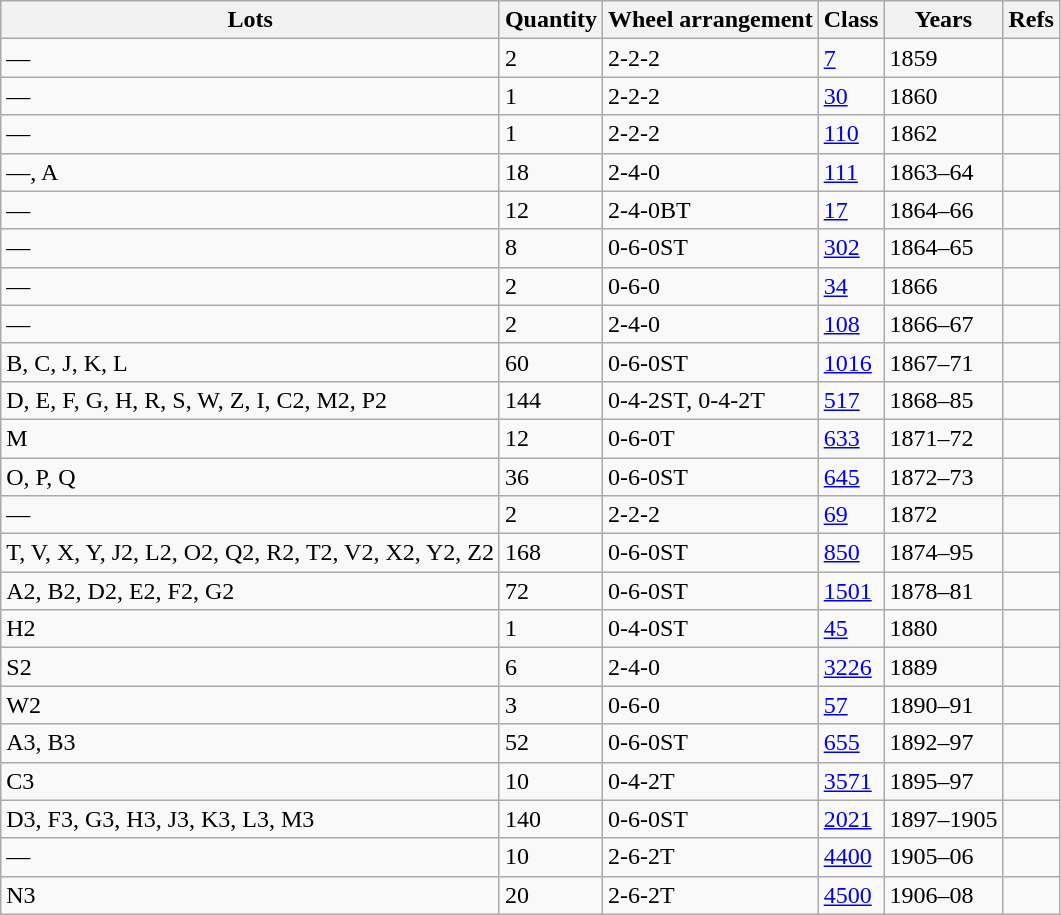<table class="wikitable sortable mw-collapsible">
<tr>
<th>Lots</th>
<th>Quantity</th>
<th>Wheel arrangement</th>
<th>Class</th>
<th>Years</th>
<th>Refs</th>
</tr>
<tr>
<td>—</td>
<td>2</td>
<td data-sort-value=222>2-2-2</td>
<td><a href='#'>7</a></td>
<td>1859</td>
<td></td>
</tr>
<tr>
<td>—</td>
<td>1</td>
<td data-sort-value=222>2-2-2</td>
<td><a href='#'>30</a></td>
<td>1860</td>
<td></td>
</tr>
<tr>
<td>—</td>
<td>1</td>
<td data-sort-value=222>2-2-2</td>
<td><a href='#'>110</a></td>
<td>1862</td>
<td></td>
</tr>
<tr>
<td data-sort-value=1a>—, A</td>
<td>18</td>
<td data-sort-value=420>2-4-0</td>
<td><a href='#'>111</a></td>
<td>1863–64</td>
<td></td>
</tr>
<tr>
<td>—</td>
<td>12</td>
<td data-sort-value=420bt>2-4-0BT</td>
<td><a href='#'>17</a></td>
<td>1864–66</td>
<td></td>
</tr>
<tr>
<td>—</td>
<td>8</td>
<td data-sort-value=600st>0-6-0ST</td>
<td><a href='#'>302</a></td>
<td>1864–65</td>
<td></td>
</tr>
<tr>
<td>—</td>
<td>2</td>
<td data-sort-value=600>0-6-0</td>
<td><a href='#'>34</a></td>
<td>1866</td>
<td></td>
</tr>
<tr>
<td>—</td>
<td>2</td>
<td data-sort-value=420>2-4-0</td>
<td><a href='#'>108</a></td>
<td>1866–67</td>
<td></td>
</tr>
<tr>
<td data-sort-value=1b>B, C, J, K, L</td>
<td>60</td>
<td data-sort-value=600st>0-6-0ST</td>
<td><a href='#'>1016</a></td>
<td>1867–71</td>
<td></td>
</tr>
<tr>
<td data-sort-value=1d>D, E, F, G, H, R, S, W, Z, I, C2, M2, P2</td>
<td>144</td>
<td data-sort-value=402st>0-4-2ST, 0-4-2T</td>
<td><a href='#'>517</a></td>
<td>1868–85</td>
<td></td>
</tr>
<tr>
<td data-sort-value=1m>M</td>
<td>12</td>
<td data-sort-value=600-t>0-6-0T</td>
<td><a href='#'>633</a></td>
<td>1871–72</td>
<td></td>
</tr>
<tr>
<td data-sort-value=1o>O, P, Q</td>
<td>36</td>
<td data-sort-value=600st>0-6-0ST</td>
<td><a href='#'>645</a></td>
<td>1872–73</td>
<td></td>
</tr>
<tr>
<td>—</td>
<td>2</td>
<td data-sort-value=222>2-2-2</td>
<td><a href='#'>69</a></td>
<td>1872</td>
<td></td>
</tr>
<tr>
<td data-sort-value=1t>T, V, X, Y, J2, L2, O2, Q2, R2, T2, V2, X2, Y2, Z2</td>
<td>168</td>
<td data-sort-value=600st>0-6-0ST</td>
<td><a href='#'>850</a></td>
<td>1874–95</td>
<td></td>
</tr>
<tr>
<td data-sort-value=2a>A2, B2, D2, E2, F2, G2</td>
<td>72</td>
<td data-sort-value=600st>0-6-0ST</td>
<td><a href='#'>1501</a></td>
<td>1878–81</td>
<td></td>
</tr>
<tr>
<td data-sort-value=2h>H2</td>
<td>1</td>
<td data-sort-value=400st>0-4-0ST</td>
<td><a href='#'>45</a></td>
<td>1880</td>
<td></td>
</tr>
<tr>
<td data-sort-value=2s>S2</td>
<td>6</td>
<td data-sort-value=420>2-4-0</td>
<td><a href='#'>3226</a></td>
<td>1889</td>
<td></td>
</tr>
<tr>
<td data-sort-value=2w>W2</td>
<td>3</td>
<td data-sort-value=600>0-6-0</td>
<td><a href='#'>57</a></td>
<td>1890–91</td>
<td></td>
</tr>
<tr>
<td data-sort-value=3a>A3, B3</td>
<td>52</td>
<td data-sort-value=600st>0-6-0ST</td>
<td><a href='#'>655</a></td>
<td>1892–97</td>
<td></td>
</tr>
<tr>
<td data-sort-value=3c>C3</td>
<td>10</td>
<td data-sort-value=402-t>0-4-2T</td>
<td><a href='#'>3571</a></td>
<td>1895–97</td>
<td></td>
</tr>
<tr>
<td data-sort-value=3d>D3, F3, G3, H3, J3, K3, L3, M3</td>
<td>140</td>
<td data-sort-value=600st>0-6-0ST</td>
<td><a href='#'>2021</a></td>
<td>1897–1905</td>
<td></td>
</tr>
<tr>
<td>—</td>
<td>10</td>
<td data-sort-value=622-t>2-6-2T</td>
<td><a href='#'>4400</a></td>
<td>1905–06</td>
<td></td>
</tr>
<tr>
<td data-sort-value=3n>N3</td>
<td>20</td>
<td data-sort-value=622-t>2-6-2T</td>
<td><a href='#'>4500</a></td>
<td>1906–08</td>
<td></td>
</tr>
</table>
